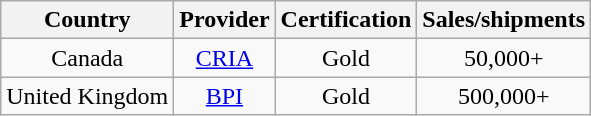<table class="wikitable">
<tr>
<th>Country</th>
<th>Provider</th>
<th>Certification</th>
<th>Sales/shipments</th>
</tr>
<tr>
<td style="text-align:center;">Canada</td>
<td style="text-align:center;"><a href='#'>CRIA</a></td>
<td style="text-align:center;">Gold</td>
<td style="text-align:center;">50,000+</td>
</tr>
<tr>
<td style="text-align:center;">United Kingdom</td>
<td style="text-align:center;"><a href='#'>BPI</a></td>
<td style="text-align:center;">Gold</td>
<td style="text-align:center;">500,000+</td>
</tr>
</table>
